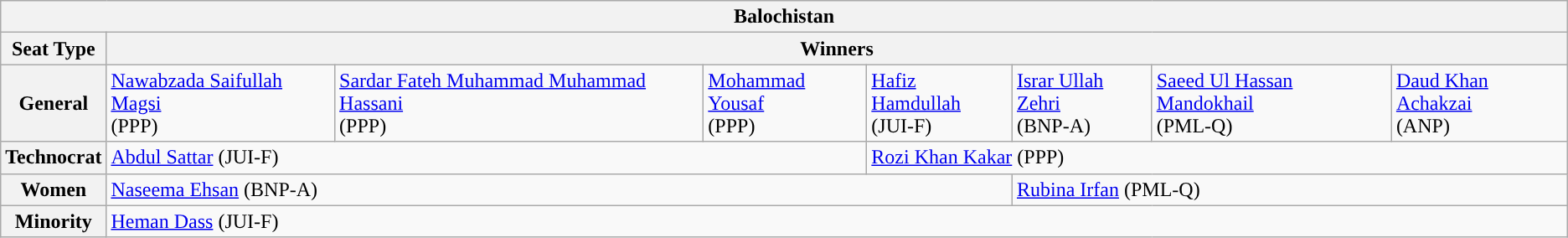<table class="wikitable">
<tr>
<th colspan="8">Balochistan</th>
</tr>
<tr>
<th>Seat Type</th>
<th colspan="7">Winners</th>
</tr>
<tr>
<th>General</th>
<td style="background:"><a href='#'>Nawabzada Saifullah Magsi</a><br>(PPP)</td>
<td style="background:"><a href='#'>Sardar Fateh Muhammad Muhammad Hassani</a><br>(PPP)</td>
<td style="background:"><a href='#'>Mohammad Yousaf</a><br>(PPP)</td>
<td style="background:"><a href='#'>Hafiz Hamdullah</a><br>(JUI-F)</td>
<td style="background:"><a href='#'>Israr Ullah Zehri</a><br>(BNP-A)</td>
<td style="background:"><a href='#'>Saeed Ul Hassan Mandokhail</a><br>(PML-Q)</td>
<td style="background:"><a href='#'>Daud Khan Achakzai</a><br>(ANP)</td>
</tr>
<tr>
<th>Technocrat</th>
<td colspan="3" style="background:"><a href='#'>Abdul Sattar</a> (JUI-F)</td>
<td colspan="4" style="background:"><a href='#'>Rozi Khan Kakar</a> (PPP)</td>
</tr>
<tr>
<th>Women</th>
<td colspan="4" style="background:"><a href='#'>Naseema Ehsan</a> (BNP-A)</td>
<td colspan="3" style="background:"><a href='#'>Rubina Irfan</a> (PML-Q)</td>
</tr>
<tr>
<th>Minority</th>
<td colspan="7" style="background:"><a href='#'>Heman Dass</a> (JUI-F)</td>
</tr>
</table>
